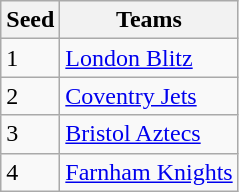<table class="wikitable">
<tr>
<th>Seed</th>
<th>Teams</th>
</tr>
<tr>
<td>1</td>
<td><a href='#'>London Blitz</a></td>
</tr>
<tr>
<td>2</td>
<td><a href='#'>Coventry Jets</a></td>
</tr>
<tr>
<td>3</td>
<td><a href='#'>Bristol Aztecs</a></td>
</tr>
<tr>
<td>4</td>
<td><a href='#'>Farnham Knights</a></td>
</tr>
</table>
